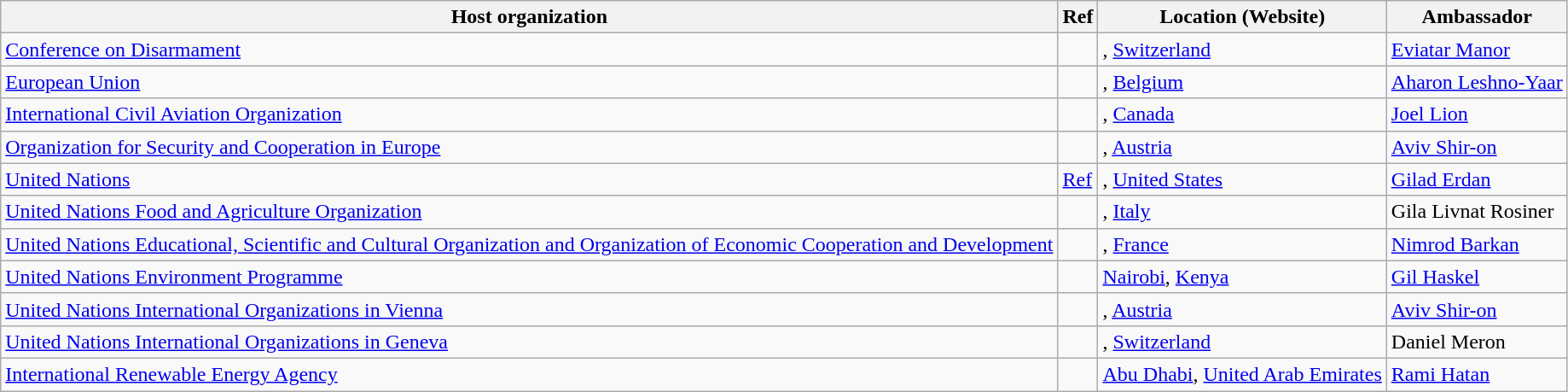<table class=wikitable>
<tr>
<th>Host organization</th>
<th>Ref</th>
<th>Location (Website)</th>
<th>Ambassador</th>
</tr>
<tr>
<td><a href='#'>Conference on Disarmament</a></td>
<td></td>
<td>, <a href='#'>Switzerland</a></td>
<td><a href='#'>Eviatar Manor</a></td>
</tr>
<tr>
<td><a href='#'>European Union</a></td>
<td></td>
<td>, <a href='#'>Belgium</a></td>
<td><a href='#'>Aharon Leshno-Yaar</a></td>
</tr>
<tr>
<td><a href='#'>International Civil Aviation Organization</a></td>
<td></td>
<td>, <a href='#'>Canada</a></td>
<td><a href='#'>Joel Lion</a></td>
</tr>
<tr>
<td><a href='#'>Organization for Security and Cooperation in Europe</a></td>
<td></td>
<td>, <a href='#'>Austria</a></td>
<td><a href='#'>Aviv Shir-on</a></td>
</tr>
<tr>
<td><a href='#'>United Nations</a></td>
<td><a href='#'>Ref</a></td>
<td>, <a href='#'>United States</a></td>
<td><a href='#'>Gilad Erdan</a></td>
</tr>
<tr>
<td><a href='#'>United Nations Food and Agriculture Organization</a></td>
<td></td>
<td>, <a href='#'>Italy</a></td>
<td>Gila Livnat Rosiner</td>
</tr>
<tr>
<td><a href='#'>United Nations Educational, Scientific and Cultural Organization and Organization of Economic Cooperation and Development</a></td>
<td></td>
<td>, <a href='#'>France</a></td>
<td><a href='#'>Nimrod Barkan</a></td>
</tr>
<tr>
<td><a href='#'>United Nations Environment Programme</a></td>
<td></td>
<td><a href='#'>Nairobi</a>, <a href='#'>Kenya</a></td>
<td><a href='#'>Gil Haskel</a></td>
</tr>
<tr>
<td><a href='#'>United Nations International Organizations in Vienna</a></td>
<td></td>
<td>, <a href='#'>Austria</a></td>
<td><a href='#'>Aviv Shir-on</a></td>
</tr>
<tr>
<td><a href='#'>United Nations International Organizations in Geneva</a></td>
<td></td>
<td>, <a href='#'>Switzerland</a></td>
<td>Daniel Meron</td>
</tr>
<tr>
<td><a href='#'>International Renewable Energy Agency</a></td>
<td></td>
<td><a href='#'>Abu Dhabi</a>, <a href='#'>United Arab Emirates</a></td>
<td><a href='#'>Rami Hatan</a></td>
</tr>
</table>
